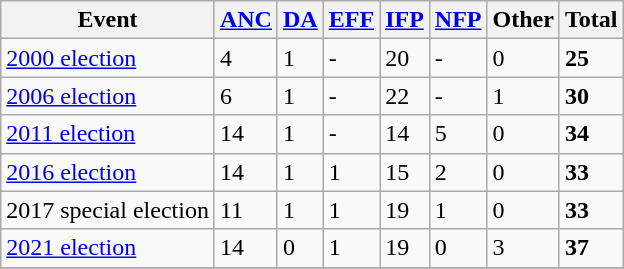<table class="wikitable">
<tr>
<th>Event</th>
<th><a href='#'>ANC</a></th>
<th><a href='#'>DA</a></th>
<th><a href='#'>EFF</a></th>
<th><a href='#'>IFP</a></th>
<th><a href='#'>NFP</a></th>
<th>Other</th>
<th>Total</th>
</tr>
<tr>
<td><a href='#'>2000 election</a></td>
<td>4</td>
<td>1</td>
<td>-</td>
<td>20</td>
<td>-</td>
<td>0</td>
<td><strong>25</strong></td>
</tr>
<tr>
<td><a href='#'>2006 election</a></td>
<td>6</td>
<td>1</td>
<td>-</td>
<td>22</td>
<td>-</td>
<td>1</td>
<td><strong>30</strong></td>
</tr>
<tr>
<td><a href='#'>2011 election</a></td>
<td>14</td>
<td>1</td>
<td>-</td>
<td>14</td>
<td>5</td>
<td>0</td>
<td><strong>34</strong></td>
</tr>
<tr>
<td><a href='#'>2016 election</a></td>
<td>14</td>
<td>1</td>
<td>1</td>
<td>15</td>
<td>2</td>
<td>0</td>
<td><strong>33</strong></td>
</tr>
<tr>
<td>2017 special election</td>
<td>11</td>
<td>1</td>
<td>1</td>
<td>19</td>
<td>1</td>
<td>0</td>
<td><strong>33</strong></td>
</tr>
<tr>
<td><a href='#'>2021 election</a></td>
<td>14</td>
<td>0</td>
<td>1</td>
<td>19</td>
<td>0</td>
<td>3</td>
<td><strong>37</strong></td>
</tr>
<tr>
</tr>
</table>
